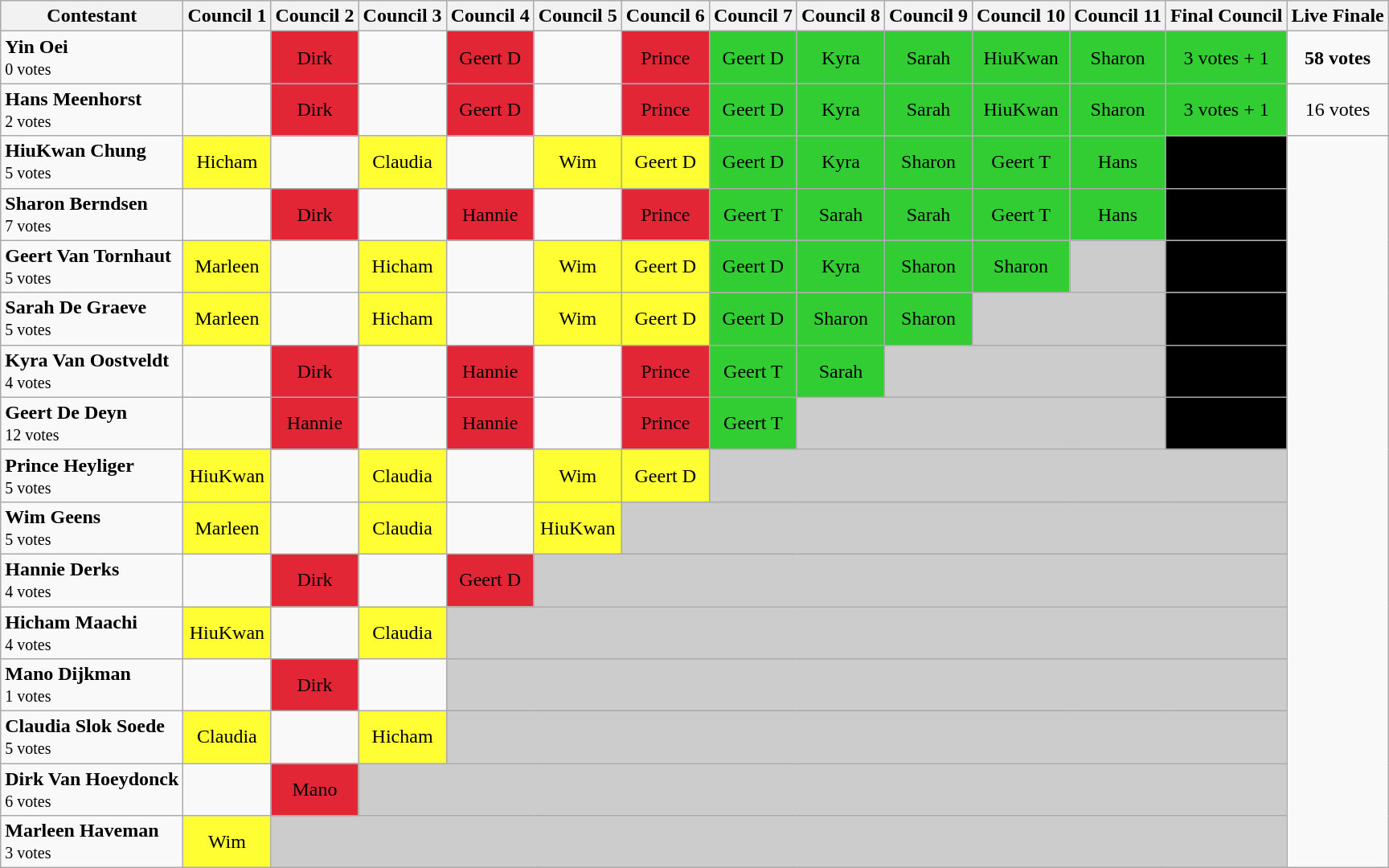<table class="wikitable">
<tr>
<th>Contestant</th>
<th>Council 1</th>
<th>Council 2</th>
<th>Council 3</th>
<th>Council 4</th>
<th>Council 5</th>
<th>Council 6</th>
<th>Council 7</th>
<th>Council 8</th>
<th>Council 9</th>
<th>Council 10</th>
<th>Council 11</th>
<th>Final Council</th>
<th>Live Finale</th>
</tr>
<tr>
<td><strong>Yin Oei</strong><br><small>0 votes</small></td>
<td></td>
<td bgcolor="#E32636" align="center">Dirk</td>
<td></td>
<td bgcolor="#E32636" align="center">Geert D</td>
<td></td>
<td bgcolor="#E32636" align="center">Prince</td>
<td bgcolor="limegreen" align="center">Geert D</td>
<td bgcolor="limegreen" align="center">Kyra</td>
<td bgcolor="limegreen" align="center">Sarah</td>
<td bgcolor="limegreen" align="center">HiuKwan</td>
<td bgcolor="limegreen" align="center">Sharon</td>
<td bgcolor="limegreen" align="center">3 votes + 1</td>
<td align="center"><strong>58 votes</strong></td>
</tr>
<tr>
<td><strong>Hans Meenhorst</strong><br><small>2 votes</small></td>
<td></td>
<td bgcolor="#E32636" align="center">Dirk</td>
<td></td>
<td bgcolor="#E32636" align="center">Geert D</td>
<td></td>
<td bgcolor="#E32636" align="center">Prince</td>
<td bgcolor="limegreen" align="center">Geert D</td>
<td bgcolor="limegreen" align="center">Kyra</td>
<td bgcolor="limegreen" align="center">Sarah</td>
<td bgcolor="limegreen" align="center">HiuKwan</td>
<td bgcolor="limegreen" align="center">Sharon</td>
<td bgcolor="limegreen" align="center">3 votes + 1</td>
<td align="center">16 votes</td>
</tr>
<tr>
<td><strong>HiuKwan Chung</strong><br><small>5 votes</small></td>
<td bgcolor="#FEFE33" align="center">Hicham</td>
<td></td>
<td bgcolor="#FEFE33" align="center">Claudia</td>
<td></td>
<td bgcolor="#FEFE33" align="center">Wim</td>
<td bgcolor="#FEFE33" align="center">Geert D</td>
<td bgcolor="limegreen" align="center">Geert D</td>
<td bgcolor="limegreen" align="center">Kyra</td>
<td bgcolor="limegreen" align="center">Sharon</td>
<td bgcolor="limegreen" align="center">Geert T</td>
<td bgcolor="limegreen" align="center">Hans</td>
<td bgcolor="black" align="center"><span>Hans</span></td>
</tr>
<tr>
<td><strong>Sharon Berndsen</strong><br><small>7 votes</small></td>
<td></td>
<td bgcolor="#E32636" align="center">Dirk</td>
<td></td>
<td bgcolor="#E32636" align="center">Hannie</td>
<td></td>
<td bgcolor="#E32636" align="center">Prince</td>
<td bgcolor="limegreen" align="center">Geert T</td>
<td bgcolor="limegreen" align="center">Sarah</td>
<td bgcolor="limegreen" align="center">Sarah</td>
<td bgcolor="limegreen" align="center">Geert T</td>
<td bgcolor="limegreen" align="center">Hans</td>
<td bgcolor="black" align="center"><span>Yin</span></td>
</tr>
<tr>
<td><strong>Geert Van Tornhaut</strong><br><small>5 votes</small></td>
<td bgcolor="#FEFE33" align="center">Marleen</td>
<td></td>
<td bgcolor="#FEFE33" align="center">Hicham</td>
<td></td>
<td bgcolor="#FEFE33" align="center">Wim</td>
<td bgcolor="#FEFE33" align="center">Geert D</td>
<td bgcolor="limegreen" align="center">Geert D</td>
<td bgcolor="limegreen" align="center">Kyra</td>
<td bgcolor="limegreen" align="center">Sharon</td>
<td bgcolor="limegreen" align="center">Sharon</td>
<td bgcolor="#CCCCCC" colspan="1"></td>
<td bgcolor="black" align="center"><span>Hans</span></td>
</tr>
<tr>
<td><strong>Sarah De Graeve</strong><br><small>5 votes</small></td>
<td bgcolor="#FEFE33" align="center">Marleen</td>
<td></td>
<td bgcolor="#FEFE33" align="center">Hicham</td>
<td></td>
<td bgcolor="#FEFE33" align="center">Wim</td>
<td bgcolor="#FEFE33" align="center">Geert D</td>
<td bgcolor="limegreen" align="center">Geert D</td>
<td bgcolor="limegreen" align="center">Sharon</td>
<td bgcolor="limegreen" align="center">Sharon</td>
<td bgcolor="#CCCCCC" colspan="2"></td>
<td bgcolor="black" align="center"><span>Yin</span></td>
</tr>
<tr>
<td><strong>Kyra Van Oostveldt</strong><br><small>4 votes</small></td>
<td></td>
<td bgcolor="#E32636" align="center">Dirk</td>
<td></td>
<td bgcolor="#E32636" align="center">Hannie</td>
<td></td>
<td bgcolor="#E32636" align="center">Prince</td>
<td bgcolor="limegreen" align="center">Geert T</td>
<td bgcolor="limegreen" align="center">Sarah</td>
<td bgcolor="#CCCCCC" colspan="3"></td>
<td bgcolor="black" align="center"><span>Hans</span></td>
</tr>
<tr>
<td><strong>Geert De Deyn</strong><br><small>12 votes</small></td>
<td></td>
<td bgcolor="#E32636" align="center">Hannie</td>
<td></td>
<td bgcolor="#E32636" align="center">Hannie</td>
<td></td>
<td bgcolor="#E32636" align="center">Prince</td>
<td bgcolor="limegreen" align="center">Geert T</td>
<td bgcolor="#CCCCCC" colspan="4"></td>
<td bgcolor="black" align="center"><span>Yin</span></td>
</tr>
<tr>
<td><strong>Prince Heyliger</strong><br><small>5 votes</small></td>
<td bgcolor="#FEFE33" align="center">HiuKwan</td>
<td></td>
<td bgcolor="#FEFE33" align="center">Claudia</td>
<td></td>
<td bgcolor="#FEFE33" align="center">Wim</td>
<td bgcolor="#FEFE33" align="center">Geert D</td>
<td bgcolor="#CCCCCC" colspan="6"></td>
</tr>
<tr>
<td><strong>Wim Geens</strong><br><small>5 votes</small></td>
<td bgcolor="#FEFE33" align="center">Marleen</td>
<td></td>
<td bgcolor="#FEFE33" align="center">Claudia</td>
<td></td>
<td bgcolor="#FEFE33" align="center">HiuKwan</td>
<td bgcolor="#CCCCCC" colspan="7"></td>
</tr>
<tr>
<td><strong>Hannie Derks</strong><br><small>4 votes</small></td>
<td></td>
<td bgcolor="#E32636" align="center">Dirk</td>
<td></td>
<td bgcolor="#E32636" align="center">Geert D</td>
<td bgcolor="#CCCCCC" colspan="8"></td>
</tr>
<tr>
<td><strong>Hicham Maachi</strong><br><small>4 votes</small></td>
<td bgcolor="#FEFE33" align="center">HiuKwan</td>
<td></td>
<td bgcolor="#FEFE33" align="center">Claudia</td>
<td bgcolor="#CCCCCC" colspan="9"></td>
</tr>
<tr>
<td><strong>Mano Dijkman</strong><br><small>1 votes</small></td>
<td></td>
<td bgcolor="#E32636" align="center">Dirk</td>
<td></td>
<td bgcolor="#CCCCCC" colspan="9"></td>
</tr>
<tr>
<td><strong>Claudia Slok Soede</strong><br><small>5 votes</small></td>
<td bgcolor="#FEFE33" align="center">Claudia</td>
<td></td>
<td bgcolor="#FEFE33" align="center">Hicham</td>
<td bgcolor="#CCCCCC" colspan="9"></td>
</tr>
<tr>
<td><strong>Dirk Van Hoeydonck</strong><br><small>6 votes</small></td>
<td></td>
<td bgcolor="#E32636" align="center">Mano</td>
<td bgcolor="#CCCCCC" colspan="10"></td>
</tr>
<tr>
<td><strong>Marleen Haveman</strong><br><small>3 votes</small></td>
<td bgcolor="#FEFE33" align="center">Wim</td>
<td bgcolor="#CCCCCC" colspan="11"></td>
</tr>
</table>
